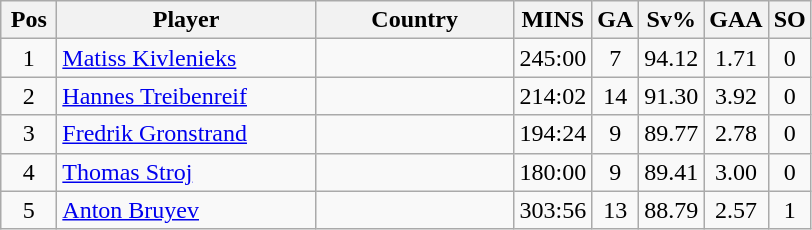<table class="wikitable sortable" style="text-align: center;">
<tr>
<th width=30>Pos</th>
<th width=165>Player</th>
<th width=125>Country</th>
<th width=20>MINS</th>
<th width=20>GA</th>
<th width=20>Sv%</th>
<th width=20>GAA</th>
<th width=20>SO</th>
</tr>
<tr>
<td>1</td>
<td align=left><a href='#'>Matiss Kivlenieks</a></td>
<td align=left></td>
<td>245:00</td>
<td>7</td>
<td>94.12</td>
<td>1.71</td>
<td>0</td>
</tr>
<tr>
<td>2</td>
<td align=left><a href='#'>Hannes Treibenreif</a></td>
<td align=left></td>
<td>214:02</td>
<td>14</td>
<td>91.30</td>
<td>3.92</td>
<td>0</td>
</tr>
<tr>
<td>3</td>
<td align=left><a href='#'>Fredrik Gronstrand</a></td>
<td align=left></td>
<td>194:24</td>
<td>9</td>
<td>89.77</td>
<td>2.78</td>
<td>0</td>
</tr>
<tr>
<td>4</td>
<td align=left><a href='#'>Thomas Stroj</a></td>
<td align=left></td>
<td>180:00</td>
<td>9</td>
<td>89.41</td>
<td>3.00</td>
<td>0</td>
</tr>
<tr>
<td>5</td>
<td align=left><a href='#'>Anton Bruyev</a></td>
<td align=left></td>
<td>303:56</td>
<td>13</td>
<td>88.79</td>
<td>2.57</td>
<td>1</td>
</tr>
</table>
